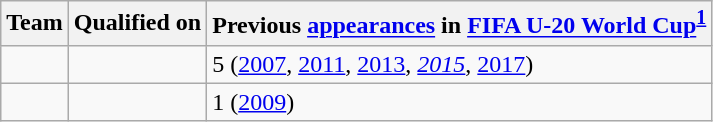<table class="wikitable sortable">
<tr>
<th>Team</th>
<th>Qualified on</th>
<th data-sort-type="number">Previous <a href='#'>appearances</a> in <a href='#'>FIFA U-20 World Cup</a><sup><strong><a href='#'>1</a></strong></sup></th>
</tr>
<tr>
<td></td>
<td></td>
<td>5 (<a href='#'>2007</a>, <a href='#'>2011</a>, <a href='#'>2013</a>, <em><a href='#'>2015</a></em>, <a href='#'>2017</a>)</td>
</tr>
<tr>
<td></td>
<td></td>
<td>1 (<a href='#'>2009</a>)</td>
</tr>
</table>
